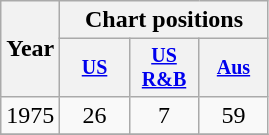<table class="wikitable" style="text-align:center;">
<tr>
<th rowspan="2">Year</th>
<th colspan="3">Chart positions</th>
</tr>
<tr style="font-size:smaller;">
<th width="40"><a href='#'>US</a></th>
<th width="40"><a href='#'>US<br>R&B</a></th>
<th width="40"><a href='#'>Aus</a></th>
</tr>
<tr>
<td>1975</td>
<td>26</td>
<td>7</td>
<td>59</td>
</tr>
<tr>
</tr>
</table>
